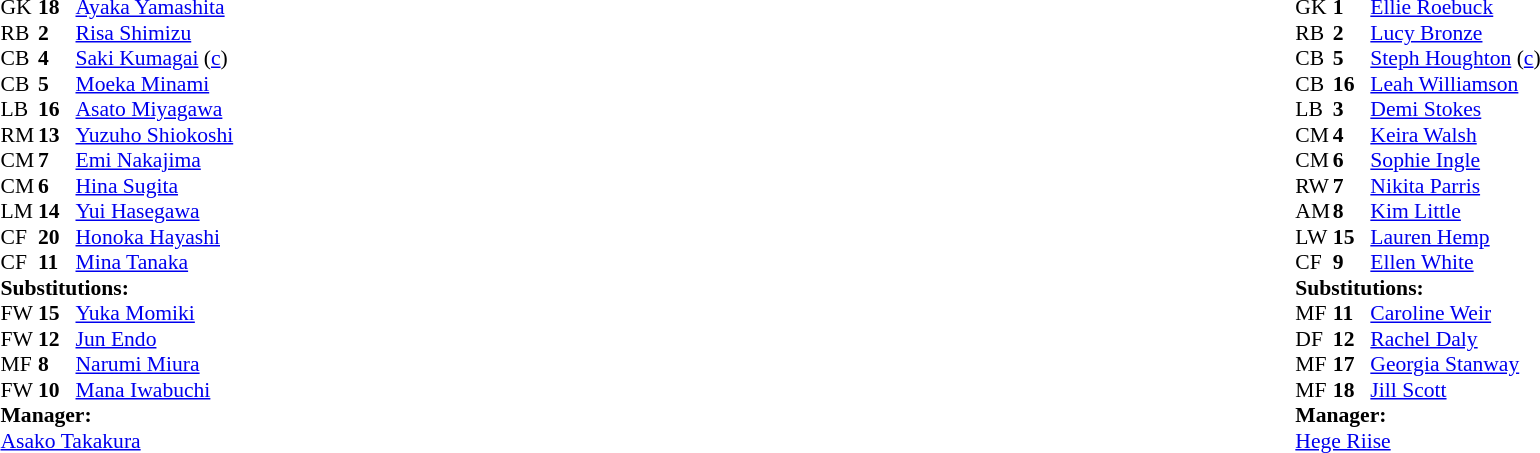<table width="100%">
<tr>
<td valign="top" width="40%"><br><table style="font-size:90%" cellspacing="0" cellpadding="0">
<tr>
<th width=25></th>
<th width=25></th>
</tr>
<tr>
<td>GK</td>
<td><strong>18</strong></td>
<td><a href='#'>Ayaka Yamashita</a></td>
<td></td>
</tr>
<tr>
<td>RB</td>
<td><strong>2</strong></td>
<td><a href='#'>Risa Shimizu</a></td>
</tr>
<tr>
<td>CB</td>
<td><strong>4</strong></td>
<td><a href='#'>Saki Kumagai</a> (<a href='#'>c</a>)</td>
</tr>
<tr>
<td>CB</td>
<td><strong>5</strong></td>
<td><a href='#'>Moeka Minami</a></td>
</tr>
<tr>
<td>LB</td>
<td><strong>16</strong></td>
<td><a href='#'>Asato Miyagawa</a></td>
</tr>
<tr>
<td>RM</td>
<td><strong>13</strong></td>
<td><a href='#'>Yuzuho Shiokoshi</a></td>
<td></td>
<td></td>
</tr>
<tr>
<td>CM</td>
<td><strong>7</strong></td>
<td><a href='#'>Emi Nakajima</a></td>
<td></td>
<td></td>
</tr>
<tr>
<td>CM</td>
<td><strong>6</strong></td>
<td><a href='#'>Hina Sugita</a></td>
</tr>
<tr>
<td>LM</td>
<td><strong>14</strong></td>
<td><a href='#'>Yui Hasegawa</a></td>
</tr>
<tr>
<td>CF</td>
<td><strong>20</strong></td>
<td><a href='#'>Honoka Hayashi</a></td>
<td></td>
<td></td>
</tr>
<tr>
<td>CF</td>
<td><strong>11</strong></td>
<td><a href='#'>Mina Tanaka</a></td>
<td></td>
<td></td>
</tr>
<tr>
<td colspan=3><strong>Substitutions:</strong></td>
</tr>
<tr>
<td>FW</td>
<td><strong>15</strong></td>
<td><a href='#'>Yuka Momiki</a></td>
<td></td>
<td></td>
</tr>
<tr>
<td>FW</td>
<td><strong>12</strong></td>
<td><a href='#'>Jun Endo</a></td>
<td></td>
<td></td>
</tr>
<tr>
<td>MF</td>
<td><strong>8</strong></td>
<td><a href='#'>Narumi Miura</a></td>
<td></td>
<td></td>
</tr>
<tr>
<td>FW</td>
<td><strong>10</strong></td>
<td><a href='#'>Mana Iwabuchi</a></td>
<td></td>
<td></td>
</tr>
<tr>
<td colspan=3><strong>Manager:</strong></td>
</tr>
<tr>
<td colspan=3><a href='#'>Asako Takakura</a></td>
</tr>
</table>
</td>
<td valign="top"></td>
<td valign="top" width="50%"><br><table style="font-size:90%; margin:auto" cellspacing="0" cellpadding="0">
<tr>
<th width=25></th>
<th width=25></th>
</tr>
<tr>
<td>GK</td>
<td><strong>1</strong></td>
<td><a href='#'>Ellie Roebuck</a></td>
</tr>
<tr>
<td>RB</td>
<td><strong>2</strong></td>
<td><a href='#'>Lucy Bronze</a></td>
</tr>
<tr>
<td>CB</td>
<td><strong>5</strong></td>
<td><a href='#'>Steph Houghton</a> (<a href='#'>c</a>)</td>
</tr>
<tr>
<td>CB</td>
<td><strong>16</strong></td>
<td><a href='#'>Leah Williamson</a></td>
</tr>
<tr>
<td>LB</td>
<td><strong>3</strong></td>
<td><a href='#'>Demi Stokes</a></td>
</tr>
<tr>
<td>CM</td>
<td><strong>4</strong></td>
<td><a href='#'>Keira Walsh</a></td>
</tr>
<tr>
<td>CM</td>
<td><strong>6</strong></td>
<td><a href='#'>Sophie Ingle</a></td>
<td></td>
<td></td>
</tr>
<tr>
<td>RW</td>
<td><strong>7</strong></td>
<td><a href='#'>Nikita Parris</a></td>
<td></td>
<td></td>
</tr>
<tr>
<td>AM</td>
<td><strong>8</strong></td>
<td><a href='#'>Kim Little</a></td>
<td></td>
<td></td>
</tr>
<tr>
<td>LW</td>
<td><strong>15</strong></td>
<td><a href='#'>Lauren Hemp</a></td>
<td></td>
<td></td>
</tr>
<tr>
<td>CF</td>
<td><strong>9</strong></td>
<td><a href='#'>Ellen White</a></td>
</tr>
<tr>
<td colspan=3><strong>Substitutions:</strong></td>
</tr>
<tr>
<td>MF</td>
<td><strong>11</strong></td>
<td><a href='#'>Caroline Weir</a></td>
<td></td>
<td></td>
</tr>
<tr>
<td>DF</td>
<td><strong>12</strong></td>
<td><a href='#'>Rachel Daly</a></td>
<td></td>
<td></td>
</tr>
<tr>
<td>MF</td>
<td><strong>17</strong></td>
<td><a href='#'>Georgia Stanway</a></td>
<td></td>
<td></td>
</tr>
<tr>
<td>MF</td>
<td><strong>18</strong></td>
<td><a href='#'>Jill Scott</a></td>
<td></td>
<td></td>
</tr>
<tr>
<td colspan=3><strong>Manager:</strong></td>
</tr>
<tr>
<td colspan=3> <a href='#'>Hege Riise</a></td>
</tr>
</table>
</td>
</tr>
</table>
